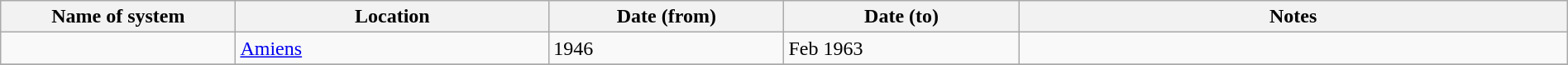<table class="wikitable" width=100%>
<tr>
<th width=15%>Name of system</th>
<th width=20%>Location</th>
<th width=15%>Date (from)</th>
<th width=15%>Date (to)</th>
<th width=35%>Notes</th>
</tr>
<tr>
<td> </td>
<td><a href='#'>Amiens</a></td>
<td>1946</td>
<td>Feb 1963</td>
<td> </td>
</tr>
<tr>
</tr>
</table>
